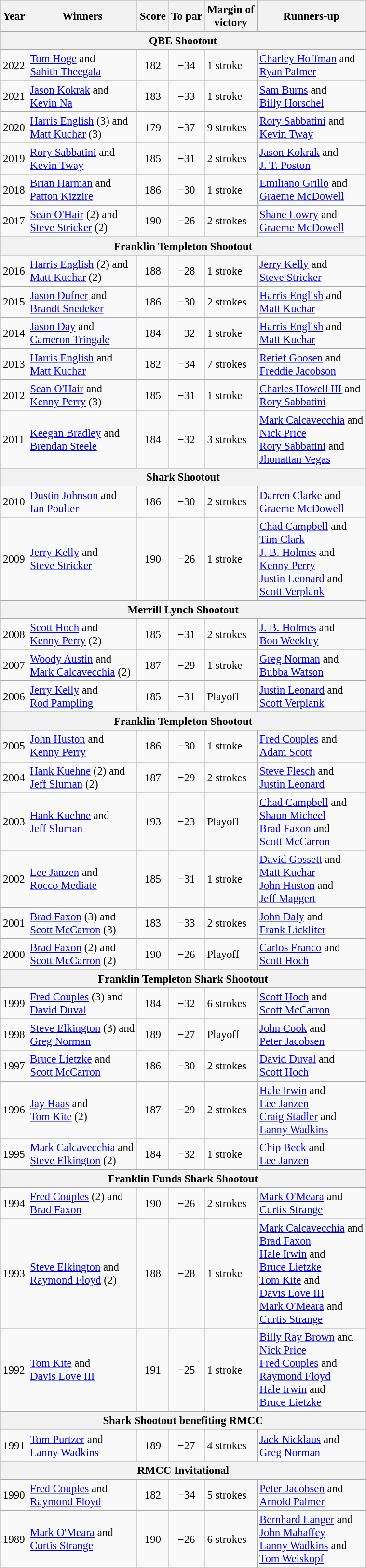<table class="wikitable" style="font-size:95%">
<tr>
<th>Year</th>
<th>Winners</th>
<th>Score</th>
<th>To par</th>
<th>Margin of<br>victory</th>
<th>Runners-up</th>
</tr>
<tr>
<th colspan=6>QBE Shootout</th>
</tr>
<tr>
<td>2022</td>
<td> <a href='#'>Tom Hoge</a> and<br> <a href='#'>Sahith Theegala</a></td>
<td align=center>182</td>
<td align=center>−34</td>
<td>1 stroke</td>
<td> <a href='#'>Charley Hoffman</a> and<br> <a href='#'>Ryan Palmer</a></td>
</tr>
<tr>
<td>2021</td>
<td> <a href='#'>Jason Kokrak</a> and<br> <a href='#'>Kevin Na</a></td>
<td align=center>183</td>
<td align=center>−33</td>
<td>1 stroke</td>
<td> <a href='#'>Sam Burns</a> and<br> <a href='#'>Billy Horschel</a></td>
</tr>
<tr>
<td>2020</td>
<td> <a href='#'>Harris English</a> (3) and<br> <a href='#'>Matt Kuchar</a> (3)</td>
<td align=center>179</td>
<td align=center>−37</td>
<td>9 strokes</td>
<td> <a href='#'>Rory Sabbatini</a> and<br> <a href='#'>Kevin Tway</a></td>
</tr>
<tr>
<td>2019</td>
<td> <a href='#'>Rory Sabbatini</a> and<br> <a href='#'>Kevin Tway</a></td>
<td align=center>185</td>
<td align=center>−31</td>
<td>2 strokes</td>
<td> <a href='#'>Jason Kokrak</a> and<br> <a href='#'>J. T. Poston</a></td>
</tr>
<tr>
<td>2018</td>
<td> <a href='#'>Brian Harman</a> and<br> <a href='#'>Patton Kizzire</a></td>
<td align=center>186</td>
<td align=center>−30</td>
<td>1 stroke</td>
<td> <a href='#'>Emiliano Grillo</a> and<br> <a href='#'>Graeme McDowell</a></td>
</tr>
<tr>
<td>2017</td>
<td> <a href='#'>Sean O'Hair</a> (2) and<br> <a href='#'>Steve Stricker</a> (2)</td>
<td align=center>190</td>
<td align=center>−26</td>
<td>2 strokes</td>
<td> <a href='#'>Shane Lowry</a> and<br> <a href='#'>Graeme McDowell</a></td>
</tr>
<tr>
<th colspan=6>Franklin Templeton Shootout</th>
</tr>
<tr>
<td>2016</td>
<td> <a href='#'>Harris English</a> (2) and<br> <a href='#'>Matt Kuchar</a> (2)</td>
<td align=center>188</td>
<td align=center>−28</td>
<td>1 stroke</td>
<td> <a href='#'>Jerry Kelly</a> and<br> <a href='#'>Steve Stricker</a></td>
</tr>
<tr>
<td>2015</td>
<td> <a href='#'>Jason Dufner</a> and<br> <a href='#'>Brandt Snedeker</a></td>
<td align=center>186</td>
<td align=center>−30</td>
<td>2 strokes</td>
<td> <a href='#'>Harris English</a> and<br> <a href='#'>Matt Kuchar</a></td>
</tr>
<tr>
<td>2014</td>
<td> <a href='#'>Jason Day</a> and<br> <a href='#'>Cameron Tringale</a></td>
<td align=center>184</td>
<td align=center>−32</td>
<td>1 stroke</td>
<td> <a href='#'>Harris English</a> and<br> <a href='#'>Matt Kuchar</a></td>
</tr>
<tr>
<td>2013</td>
<td> <a href='#'>Harris English</a> and<br> <a href='#'>Matt Kuchar</a></td>
<td align=center>182</td>
<td align=center>−34</td>
<td>7 strokes</td>
<td> <a href='#'>Retief Goosen</a> and<br> <a href='#'>Freddie Jacobson</a></td>
</tr>
<tr>
<td>2012</td>
<td> <a href='#'>Sean O'Hair</a> and<br> <a href='#'>Kenny Perry</a> (3)</td>
<td align=center>185</td>
<td align=center>−31</td>
<td>1 stroke</td>
<td> <a href='#'>Charles Howell III</a> and<br> <a href='#'>Rory Sabbatini</a></td>
</tr>
<tr>
<td>2011</td>
<td> <a href='#'>Keegan Bradley</a> and<br> <a href='#'>Brendan Steele</a></td>
<td align=center>184</td>
<td align=center>−32</td>
<td>3 strokes</td>
<td> <a href='#'>Mark Calcavecchia</a> and<br> <a href='#'>Nick Price</a><br> <a href='#'>Rory Sabbatini</a> and<br> <a href='#'>Jhonattan Vegas</a></td>
</tr>
<tr>
<th colspan=6>Shark Shootout</th>
</tr>
<tr>
<td>2010</td>
<td> <a href='#'>Dustin Johnson</a> and<br> <a href='#'>Ian Poulter</a></td>
<td align=center>186</td>
<td align=center>−30</td>
<td>2 strokes</td>
<td> <a href='#'>Darren Clarke</a> and<br> <a href='#'>Graeme McDowell</a></td>
</tr>
<tr>
<td>2009</td>
<td> <a href='#'>Jerry Kelly</a> and<br> <a href='#'>Steve Stricker</a></td>
<td align=center>190</td>
<td align=center>−26</td>
<td>1 stroke</td>
<td> <a href='#'>Chad Campbell</a> and<br> <a href='#'>Tim Clark</a><br> <a href='#'>J. B. Holmes</a> and<br> <a href='#'>Kenny Perry</a><br> <a href='#'>Justin Leonard</a> and<br> <a href='#'>Scott Verplank</a></td>
</tr>
<tr>
<th colspan=6>Merrill Lynch Shootout</th>
</tr>
<tr>
<td>2008</td>
<td> <a href='#'>Scott Hoch</a> and<br> <a href='#'>Kenny Perry</a> (2)</td>
<td align=center>185</td>
<td align=center>−31</td>
<td>2 strokes</td>
<td> <a href='#'>J. B. Holmes</a> and<br> <a href='#'>Boo Weekley</a></td>
</tr>
<tr>
<td>2007</td>
<td> <a href='#'>Woody Austin</a> and<br> <a href='#'>Mark Calcavecchia</a> (2)</td>
<td align=center>187</td>
<td align=center>−29</td>
<td>1 stroke</td>
<td> <a href='#'>Greg Norman</a> and<br> <a href='#'>Bubba Watson</a></td>
</tr>
<tr>
<td>2006</td>
<td> <a href='#'>Jerry Kelly</a> and<br> <a href='#'>Rod Pampling</a></td>
<td align=center>185</td>
<td align=center>−31</td>
<td>Playoff</td>
<td> <a href='#'>Justin Leonard</a> and<br> <a href='#'>Scott Verplank</a></td>
</tr>
<tr>
<th colspan=6>Franklin Templeton Shootout</th>
</tr>
<tr>
<td>2005</td>
<td> <a href='#'>John Huston</a> and<br> <a href='#'>Kenny Perry</a></td>
<td align=center>186</td>
<td align=center>−30</td>
<td>1 stroke</td>
<td> <a href='#'>Fred Couples</a> and<br> <a href='#'>Adam Scott</a></td>
</tr>
<tr>
<td>2004</td>
<td> <a href='#'>Hank Kuehne</a> (2) and<br> <a href='#'>Jeff Sluman</a> (2)</td>
<td align=center>187</td>
<td align=center>−29</td>
<td>2 strokes</td>
<td> <a href='#'>Steve Flesch</a> and<br> <a href='#'>Justin Leonard</a></td>
</tr>
<tr>
<td>2003</td>
<td> <a href='#'>Hank Kuehne</a> and<br> <a href='#'>Jeff Sluman</a></td>
<td align=center>193</td>
<td align=center>−23</td>
<td>Playoff</td>
<td> <a href='#'>Chad Campbell</a> and<br> <a href='#'>Shaun Micheel</a><br> <a href='#'>Brad Faxon</a> and<br> <a href='#'>Scott McCarron</a></td>
</tr>
<tr>
<td>2002</td>
<td> <a href='#'>Lee Janzen</a> and<br> <a href='#'>Rocco Mediate</a></td>
<td align=center>185</td>
<td align=center>−31</td>
<td>1 stroke</td>
<td> <a href='#'>David Gossett</a> and<br> <a href='#'>Matt Kuchar</a><br> <a href='#'>John Huston</a> and<br> <a href='#'>Jeff Maggert</a></td>
</tr>
<tr>
<td>2001</td>
<td> <a href='#'>Brad Faxon</a> (3) and<br> <a href='#'>Scott McCarron</a> (3)</td>
<td align=center>183</td>
<td align=center>−33</td>
<td>2 strokes</td>
<td> <a href='#'>John Daly</a> and<br> <a href='#'>Frank Lickliter</a></td>
</tr>
<tr>
<td>2000</td>
<td> <a href='#'>Brad Faxon</a> (2) and<br> <a href='#'>Scott McCarron</a> (2)</td>
<td align=center>190</td>
<td align=center>−26</td>
<td>Playoff</td>
<td> <a href='#'>Carlos Franco</a> and<br> <a href='#'>Scott Hoch</a></td>
</tr>
<tr>
<th colspan=6>Franklin Templeton Shark Shootout</th>
</tr>
<tr>
<td>1999</td>
<td> <a href='#'>Fred Couples</a> (3) and<br> <a href='#'>David Duval</a></td>
<td align=center>184</td>
<td align=center>−32</td>
<td>6 strokes</td>
<td> <a href='#'>Scott Hoch</a> and<br> <a href='#'>Scott McCarron</a></td>
</tr>
<tr>
<td>1998</td>
<td> <a href='#'>Steve Elkington</a> (3) and<br> <a href='#'>Greg Norman</a></td>
<td align=center>189</td>
<td align=center>−27</td>
<td>Playoff</td>
<td> <a href='#'>John Cook</a> and<br> <a href='#'>Peter Jacobsen</a></td>
</tr>
<tr>
<td>1997</td>
<td> <a href='#'>Bruce Lietzke</a> and<br> <a href='#'>Scott McCarron</a></td>
<td align=center>186</td>
<td align=center>−30</td>
<td>2 strokes</td>
<td> <a href='#'>David Duval</a> and<br> <a href='#'>Scott Hoch</a></td>
</tr>
<tr>
<td>1996</td>
<td> <a href='#'>Jay Haas</a> and<br> <a href='#'>Tom Kite</a> (2)</td>
<td align=center>187</td>
<td align=center>−29</td>
<td>2 strokes</td>
<td> <a href='#'>Hale Irwin</a> and<br> <a href='#'>Lee Janzen</a><br> <a href='#'>Craig Stadler</a> and<br> <a href='#'>Lanny Wadkins</a></td>
</tr>
<tr>
<td>1995</td>
<td> <a href='#'>Mark Calcavecchia</a> and<br> <a href='#'>Steve Elkington</a> (2)</td>
<td align=center>184</td>
<td align=center>−32</td>
<td>1 stroke</td>
<td> <a href='#'>Chip Beck</a> and<br> <a href='#'>Lee Janzen</a></td>
</tr>
<tr>
<th colspan=6>Franklin Funds Shark Shootout</th>
</tr>
<tr>
<td>1994</td>
<td> <a href='#'>Fred Couples</a> (2) and<br> <a href='#'>Brad Faxon</a></td>
<td align=center>190</td>
<td align=center>−26</td>
<td>2 strokes</td>
<td> <a href='#'>Mark O'Meara</a> and<br> <a href='#'>Curtis Strange</a></td>
</tr>
<tr>
<td>1993</td>
<td> <a href='#'>Steve Elkington</a> and<br> <a href='#'>Raymond Floyd</a> (2)</td>
<td align=center>188</td>
<td align=center>−28</td>
<td>1 stroke</td>
<td> <a href='#'>Mark Calcavecchia</a> and<br> <a href='#'>Brad Faxon</a><br> <a href='#'>Hale Irwin</a> and<br> <a href='#'>Bruce Lietzke</a><br> <a href='#'>Tom Kite</a> and<br> <a href='#'>Davis Love III</a><br> <a href='#'>Mark O'Meara</a> and<br> <a href='#'>Curtis Strange</a></td>
</tr>
<tr>
<td>1992</td>
<td> <a href='#'>Tom Kite</a> and<br> <a href='#'>Davis Love III</a></td>
<td align=center>191</td>
<td align=center>−25</td>
<td>1 stroke</td>
<td> <a href='#'>Billy Ray Brown</a> and<br> <a href='#'>Nick Price</a><br> <a href='#'>Fred Couples</a> and<br> <a href='#'>Raymond Floyd</a><br> <a href='#'>Hale Irwin</a> and<br> <a href='#'>Bruce Lietzke</a></td>
</tr>
<tr>
<th colspan=6>Shark Shootout benefiting RMCC</th>
</tr>
<tr>
<td>1991</td>
<td> <a href='#'>Tom Purtzer</a> and<br> <a href='#'>Lanny Wadkins</a></td>
<td align=center>189</td>
<td align=center>−27</td>
<td>4 strokes</td>
<td> <a href='#'>Jack Nicklaus</a> and<br> <a href='#'>Greg Norman</a></td>
</tr>
<tr>
<th colspan=6>RMCC Invitational</th>
</tr>
<tr>
<td>1990</td>
<td> <a href='#'>Fred Couples</a> and<br> <a href='#'>Raymond Floyd</a></td>
<td align=center>182</td>
<td align=center>−34</td>
<td>5 strokes</td>
<td> <a href='#'>Peter Jacobsen</a> and<br> <a href='#'>Arnold Palmer</a></td>
</tr>
<tr>
<td>1989</td>
<td> <a href='#'>Mark O'Meara</a> and<br> <a href='#'>Curtis Strange</a></td>
<td align=center>190</td>
<td align=center>−26</td>
<td>6 strokes</td>
<td> <a href='#'>Bernhard Langer</a> and<br> <a href='#'>John Mahaffey</a><br> <a href='#'>Lanny Wadkins</a> and<br> <a href='#'>Tom Weiskopf</a></td>
</tr>
</table>
